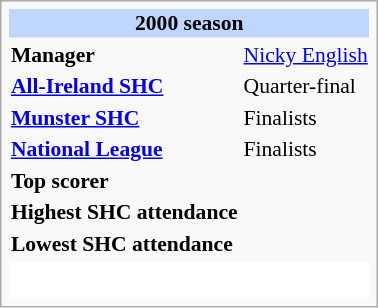<table class="infobox vevent" style="font-size: 90%;">
<tr>
<th style="background: #BFD7FF; text-align: center" colspan="3">2000 season</th>
</tr>
<tr>
<td><strong>Manager</strong></td>
<td colspan="2"><a href='#'>Nicky English</a></td>
</tr>
<tr>
<td><strong><a href='#'>All-Ireland SHC</a></strong></td>
<td colspan="2">Quarter-final</td>
</tr>
<tr>
<td><strong><a href='#'>Munster SHC</a></strong></td>
<td colspan="2">Finalists</td>
</tr>
<tr>
<td><strong><a href='#'>National League</a></strong></td>
<td colspan="2">Finalists</td>
</tr>
<tr>
<td><strong>Top scorer</strong></td>
<td colspan="2"></td>
</tr>
<tr>
<td><strong>Highest SHC attendance</strong></td>
<td colspan="2"></td>
</tr>
<tr>
<td><strong>Lowest SHC attendance</strong></td>
<td colspan="2"></td>
</tr>
<tr>
<td class="toccolours" style="background: #FFFFFF;" colspan="3"><br><table style="width:100%; text-align:center;">
<tr>
<td></td>
</tr>
</table>
</td>
</tr>
</table>
